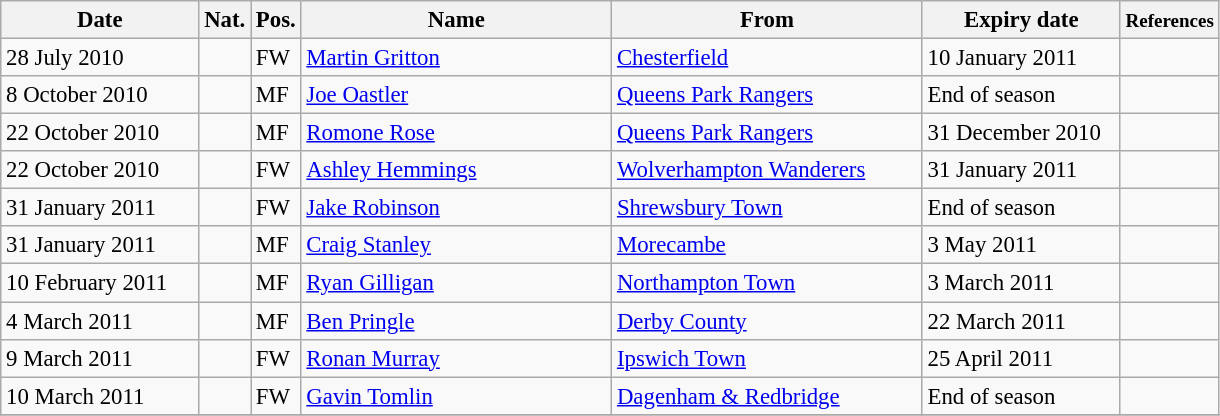<table class="wikitable" style="font-size: 95%; text-align: left;">
<tr>
<th width=125>Date</th>
<th>Nat.</th>
<th>Pos.</th>
<th width=200>Name</th>
<th width=200>From</th>
<th width=125>Expiry date</th>
<th><small>References</small></th>
</tr>
<tr>
<td>28 July 2010</td>
<td></td>
<td>FW</td>
<td><a href='#'>Martin Gritton</a></td>
<td><a href='#'>Chesterfield</a></td>
<td>10 January 2011</td>
<td align="center"></td>
</tr>
<tr>
<td>8 October 2010</td>
<td></td>
<td>MF</td>
<td><a href='#'>Joe Oastler</a></td>
<td><a href='#'>Queens Park Rangers</a></td>
<td>End of season</td>
<td align="center"></td>
</tr>
<tr>
<td>22 October 2010</td>
<td></td>
<td>MF</td>
<td><a href='#'>Romone Rose</a></td>
<td><a href='#'>Queens Park Rangers</a></td>
<td>31 December 2010</td>
<td align="center"></td>
</tr>
<tr>
<td>22 October 2010</td>
<td></td>
<td>FW</td>
<td><a href='#'>Ashley Hemmings</a></td>
<td><a href='#'>Wolverhampton Wanderers</a></td>
<td>31 January 2011</td>
<td align="center"></td>
</tr>
<tr>
<td>31 January 2011</td>
<td></td>
<td>FW</td>
<td><a href='#'>Jake Robinson</a></td>
<td><a href='#'>Shrewsbury Town</a></td>
<td>End of season</td>
<td align="center"></td>
</tr>
<tr>
<td>31 January 2011</td>
<td></td>
<td>MF</td>
<td><a href='#'>Craig Stanley</a></td>
<td><a href='#'>Morecambe</a></td>
<td>3 May 2011</td>
<td align="center"></td>
</tr>
<tr>
<td>10 February 2011</td>
<td></td>
<td>MF</td>
<td><a href='#'>Ryan Gilligan</a></td>
<td><a href='#'>Northampton Town</a></td>
<td>3 March 2011</td>
<td align="center"></td>
</tr>
<tr>
<td>4 March 2011</td>
<td></td>
<td>MF</td>
<td><a href='#'>Ben Pringle</a></td>
<td><a href='#'>Derby County</a></td>
<td>22 March 2011</td>
<td align="center"></td>
</tr>
<tr>
<td>9 March 2011</td>
<td></td>
<td>FW</td>
<td><a href='#'>Ronan Murray</a></td>
<td><a href='#'>Ipswich Town</a></td>
<td>25 April 2011</td>
<td align="center"></td>
</tr>
<tr>
<td>10 March 2011</td>
<td></td>
<td>FW</td>
<td><a href='#'>Gavin Tomlin</a></td>
<td><a href='#'>Dagenham & Redbridge</a></td>
<td>End of season</td>
<td align="center"></td>
</tr>
<tr>
</tr>
</table>
